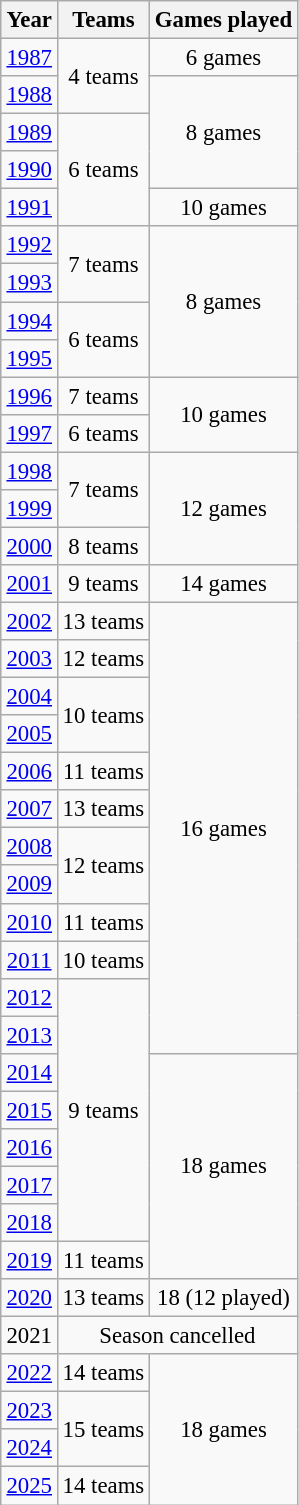<table class="wikitable"  style="float:right; margin:0 1em 1em; font-size:95%; text-align:center;">
<tr>
<th>Year</th>
<th>Teams</th>
<th>Games played</th>
</tr>
<tr>
<td><a href='#'>1987</a></td>
<td rowspan=2>4 teams</td>
<td>6 games</td>
</tr>
<tr>
<td><a href='#'>1988</a></td>
<td rowspan=3>8 games</td>
</tr>
<tr>
<td><a href='#'>1989</a></td>
<td rowspan=3>6 teams</td>
</tr>
<tr>
<td><a href='#'>1990</a></td>
</tr>
<tr>
<td><a href='#'>1991</a></td>
<td>10 games</td>
</tr>
<tr>
<td><a href='#'>1992</a></td>
<td rowspan=2>7 teams</td>
<td rowspan=4>8 games</td>
</tr>
<tr>
<td><a href='#'>1993</a></td>
</tr>
<tr>
<td><a href='#'>1994</a></td>
<td rowspan=2>6 teams</td>
</tr>
<tr>
<td><a href='#'>1995</a></td>
</tr>
<tr>
<td><a href='#'>1996</a></td>
<td>7 teams</td>
<td rowspan=2>10 games</td>
</tr>
<tr>
<td><a href='#'>1997</a></td>
<td>6 teams</td>
</tr>
<tr>
<td><a href='#'>1998</a></td>
<td rowspan=2>7 teams</td>
<td rowspan=3>12 games</td>
</tr>
<tr>
<td><a href='#'>1999</a></td>
</tr>
<tr>
<td><a href='#'>2000</a></td>
<td>8 teams</td>
</tr>
<tr>
<td><a href='#'>2001</a></td>
<td>9 teams</td>
<td>14 games</td>
</tr>
<tr>
<td><a href='#'>2002</a></td>
<td>13 teams</td>
<td rowspan=12>16 games</td>
</tr>
<tr>
<td><a href='#'>2003</a></td>
<td>12 teams</td>
</tr>
<tr>
<td><a href='#'>2004</a></td>
<td rowspan=2>10 teams</td>
</tr>
<tr>
<td><a href='#'>2005</a></td>
</tr>
<tr>
<td><a href='#'>2006</a></td>
<td>11 teams</td>
</tr>
<tr>
<td><a href='#'>2007</a></td>
<td>13 teams</td>
</tr>
<tr>
<td><a href='#'>2008</a></td>
<td rowspan="2">12 teams</td>
</tr>
<tr>
<td><a href='#'>2009</a></td>
</tr>
<tr>
<td><a href='#'>2010</a></td>
<td>11 teams</td>
</tr>
<tr>
<td><a href='#'>2011</a></td>
<td>10 teams</td>
</tr>
<tr>
<td><a href='#'>2012</a></td>
<td rowspan="7">9 teams</td>
</tr>
<tr>
<td><a href='#'>2013</a></td>
</tr>
<tr>
<td><a href='#'>2014</a></td>
<td rowspan="6">18 games</td>
</tr>
<tr>
<td><a href='#'>2015</a></td>
</tr>
<tr>
<td><a href='#'>2016</a></td>
</tr>
<tr>
<td><a href='#'>2017</a></td>
</tr>
<tr>
<td><a href='#'>2018</a></td>
</tr>
<tr>
<td><a href='#'>2019</a></td>
<td>11 teams</td>
</tr>
<tr>
<td><a href='#'>2020</a></td>
<td>13 teams</td>
<td>18 (12 played)</td>
</tr>
<tr>
<td>2021</td>
<td colspan=2>Season cancelled</td>
</tr>
<tr>
<td><a href='#'>2022</a></td>
<td>14 teams</td>
<td rowspan=4>18 games</td>
</tr>
<tr>
<td><a href='#'>2023</a></td>
<td rowspan=2>15 teams</td>
</tr>
<tr>
<td><a href='#'>2024</a></td>
</tr>
<tr>
<td><a href='#'>2025</a></td>
<td>14 teams</td>
</tr>
</table>
